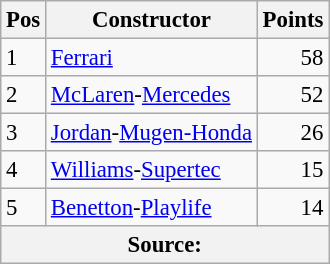<table class="wikitable" style="font-size:95%;">
<tr>
<th>Pos</th>
<th>Constructor</th>
<th>Points</th>
</tr>
<tr>
<td>1</td>
<td> <a href='#'>Ferrari</a></td>
<td align="right">58</td>
</tr>
<tr>
<td>2</td>
<td> <a href='#'>McLaren</a>-<a href='#'>Mercedes</a></td>
<td align="right">52</td>
</tr>
<tr>
<td>3</td>
<td> <a href='#'>Jordan</a>-<a href='#'>Mugen-Honda</a></td>
<td align="right">26</td>
</tr>
<tr>
<td>4</td>
<td> <a href='#'>Williams</a>-<a href='#'>Supertec</a></td>
<td align="right">15</td>
</tr>
<tr>
<td>5</td>
<td> <a href='#'>Benetton</a>-<a href='#'>Playlife</a></td>
<td align="right">14</td>
</tr>
<tr>
<th colspan=4>Source: </th>
</tr>
</table>
